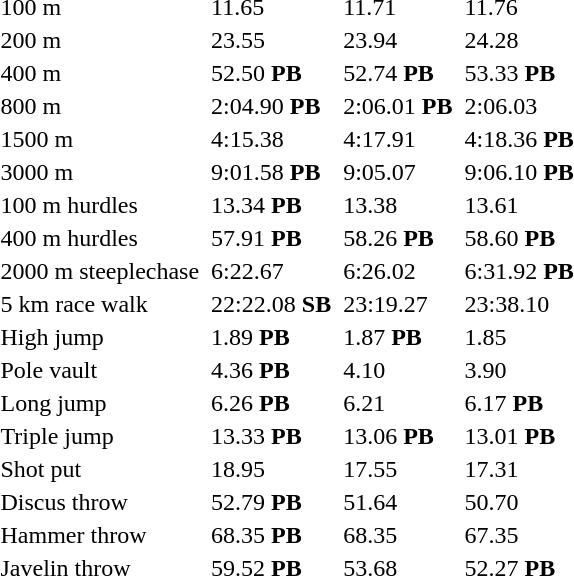<table>
<tr>
<td>100 m<br></td>
<td></td>
<td>11.65</td>
<td></td>
<td>11.71</td>
<td></td>
<td>11.76</td>
</tr>
<tr>
<td>200 m<br></td>
<td></td>
<td>23.55</td>
<td></td>
<td>23.94</td>
<td></td>
<td>24.28</td>
</tr>
<tr>
<td>400 m<br></td>
<td></td>
<td>52.50 <strong>PB</strong></td>
<td></td>
<td>52.74 <strong>PB</strong></td>
<td></td>
<td>53.33 <strong>PB</strong></td>
</tr>
<tr>
<td>800 m<br></td>
<td></td>
<td>2:04.90 <strong>PB</strong></td>
<td></td>
<td>2:06.01 <strong>PB</strong></td>
<td></td>
<td>2:06.03</td>
</tr>
<tr>
<td>1500 m<br></td>
<td></td>
<td>4:15.38</td>
<td></td>
<td>4:17.91</td>
<td></td>
<td>4:18.36 <strong>PB</strong></td>
</tr>
<tr>
<td>3000 m<br></td>
<td></td>
<td>9:01.58 <strong>PB</strong></td>
<td></td>
<td>9:05.07</td>
<td></td>
<td>9:06.10 <strong>PB</strong></td>
</tr>
<tr>
<td>100 m hurdles<br></td>
<td></td>
<td>13.34 <strong>PB</strong></td>
<td></td>
<td>13.38</td>
<td></td>
<td>13.61</td>
</tr>
<tr>
<td>400 m hurdles<br></td>
<td></td>
<td>57.91 <strong>PB</strong></td>
<td></td>
<td>58.26 <strong>PB</strong></td>
<td></td>
<td>58.60 <strong>PB</strong></td>
</tr>
<tr>
<td>2000 m steeplechase<br></td>
<td></td>
<td>6:22.67</td>
<td></td>
<td>6:26.02</td>
<td></td>
<td>6:31.92 <strong>PB</strong></td>
</tr>
<tr>
<td>5 km race walk<br></td>
<td></td>
<td>22:22.08 <strong>SB</strong></td>
<td></td>
<td>23:19.27</td>
<td></td>
<td>23:38.10</td>
</tr>
<tr>
<td>High jump<br></td>
<td></td>
<td>1.89 <strong>PB</strong></td>
<td></td>
<td>1.87 <strong>PB</strong></td>
<td></td>
<td>1.85</td>
</tr>
<tr>
<td>Pole vault<br></td>
<td></td>
<td>4.36 <strong>PB</strong></td>
<td></td>
<td>4.10</td>
<td></td>
<td>3.90</td>
</tr>
<tr>
<td>Long jump<br></td>
<td></td>
<td>6.26 <strong>PB</strong></td>
<td></td>
<td>6.21</td>
<td></td>
<td>6.17 <strong>PB</strong></td>
</tr>
<tr>
<td>Triple jump<br></td>
<td></td>
<td>13.33 <strong>PB</strong></td>
<td></td>
<td>13.06 <strong>PB</strong></td>
<td></td>
<td>13.01 <strong>PB</strong></td>
</tr>
<tr>
<td>Shot put<br></td>
<td></td>
<td>18.95</td>
<td></td>
<td>17.55</td>
<td></td>
<td>17.31</td>
</tr>
<tr>
<td>Discus throw<br></td>
<td></td>
<td>52.79 <strong>PB</strong></td>
<td></td>
<td>51.64</td>
<td></td>
<td>50.70</td>
</tr>
<tr>
<td>Hammer throw<br></td>
<td></td>
<td>68.35 <strong>PB</strong></td>
<td></td>
<td>68.35</td>
<td></td>
<td>67.35</td>
</tr>
<tr>
<td>Javelin throw<br></td>
<td></td>
<td>59.52 <strong>PB</strong></td>
<td></td>
<td>53.68</td>
<td></td>
<td>52.27 <strong>PB</strong></td>
</tr>
</table>
